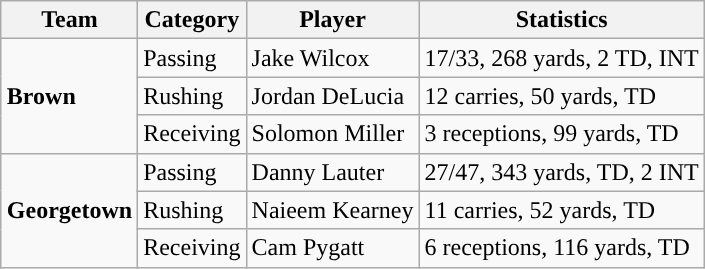<table class="wikitable" style="float: right;">
<tr>
<th>Team</th>
<th>Category</th>
<th>Player</th>
<th>Statistics</th>
</tr>
<tr>
<td rowspan=3><strong>Brown</strong></td>
<td>Passing</td>
<td>Jake Wilcox</td>
<td>17/33, 268 yards, 2 TD, INT</td>
</tr>
<tr>
<td>Rushing</td>
<td>Jordan DeLucia</td>
<td>12 carries, 50 yards, TD</td>
</tr>
<tr>
<td>Receiving</td>
<td>Solomon Miller</td>
<td>3 receptions, 99 yards, TD</td>
</tr>
<tr>
<td rowspan=3><strong>Georgetown</strong></td>
<td>Passing</td>
<td>Danny Lauter</td>
<td>27/47, 343 yards, TD, 2 INT</td>
</tr>
<tr>
<td>Rushing</td>
<td>Naieem Kearney</td>
<td>11 carries, 52 yards, TD</td>
</tr>
<tr>
<td>Receiving</td>
<td>Cam Pygatt</td>
<td>6 receptions, 116 yards, TD</td>
</tr>
</table>
